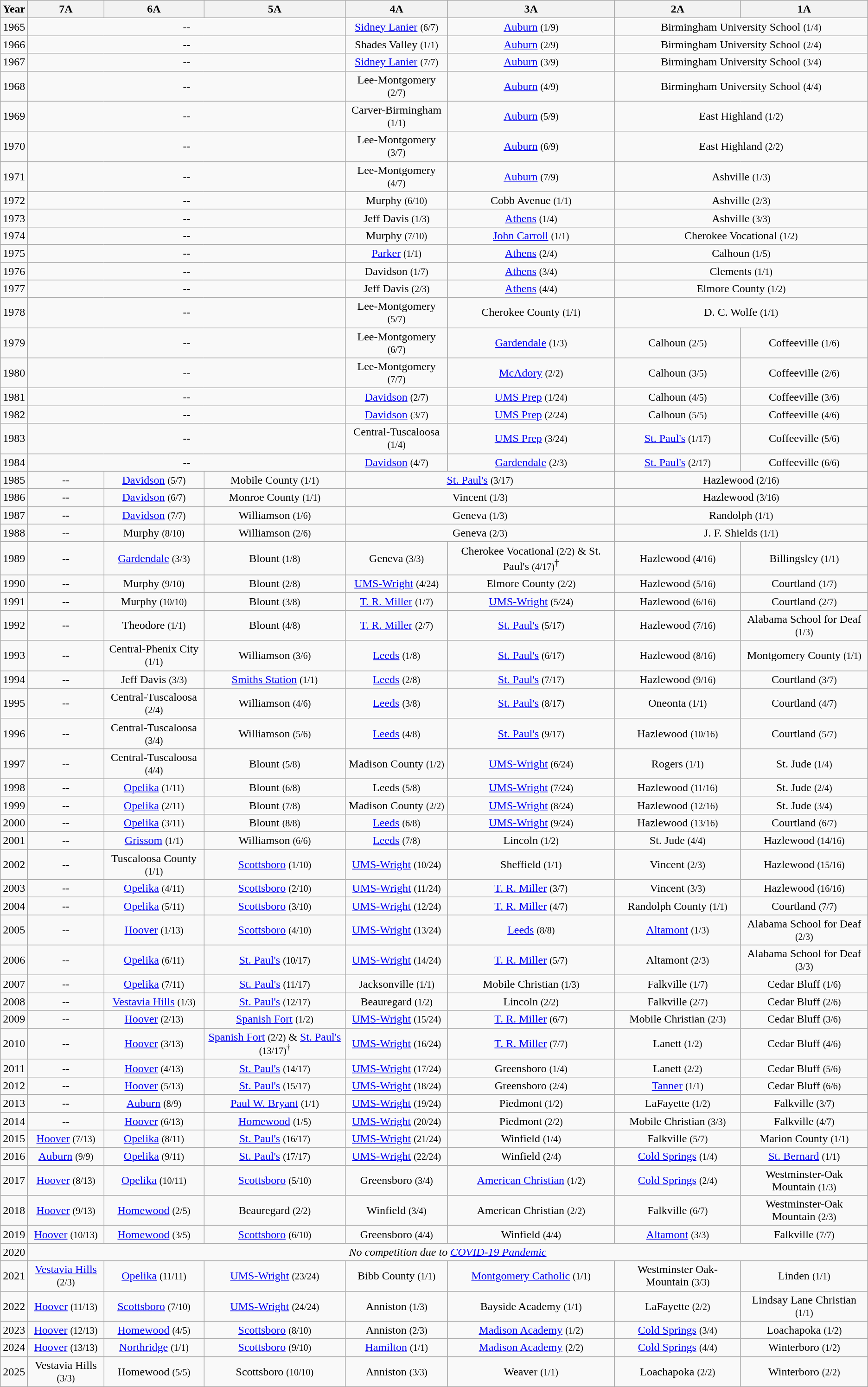<table class="wikitable"  style="text-align:center">
<tr>
<th>Year</th>
<th>7A</th>
<th>6A</th>
<th>5A</th>
<th>4A</th>
<th>3A</th>
<th>2A</th>
<th>1A</th>
</tr>
<tr>
<td>1965</td>
<td colspan="3">--</td>
<td><a href='#'>Sidney Lanier</a> <small>(6/7)</small></td>
<td><a href='#'>Auburn</a> <small>(1/9)</small></td>
<td colspan="2">Birmingham University School <small>(1/4)</small></td>
</tr>
<tr>
<td>1966</td>
<td colspan="3">--</td>
<td>Shades Valley <small>(1/1)</small></td>
<td><a href='#'>Auburn</a> <small>(2/9)</small></td>
<td colspan="2">Birmingham University School <small>(2/4)</small></td>
</tr>
<tr>
<td>1967</td>
<td colspan="3">--</td>
<td><a href='#'>Sidney Lanier</a> <small>(7/7)</small></td>
<td><a href='#'>Auburn</a> <small>(3/9)</small></td>
<td colspan="2">Birmingham University School <small>(3/4)</small></td>
</tr>
<tr>
<td>1968</td>
<td colspan="3">--</td>
<td>Lee-Montgomery <small>(2/7)</small></td>
<td><a href='#'>Auburn</a> <small>(4/9)</small></td>
<td colspan="2">Birmingham University School <small>(4/4)</small></td>
</tr>
<tr>
<td>1969</td>
<td colspan="3">--</td>
<td>Carver-Birmingham <small>(1/1)</small></td>
<td><a href='#'>Auburn</a> <small>(5/9)</small></td>
<td colspan="2">East Highland <small>(1/2)</small></td>
</tr>
<tr>
<td>1970</td>
<td colspan="3">--</td>
<td>Lee-Montgomery <small>(3/7)</small></td>
<td><a href='#'>Auburn</a> <small>(6/9)</small></td>
<td colspan="2">East Highland <small>(2/2)</small></td>
</tr>
<tr>
<td>1971</td>
<td colspan="3">--</td>
<td>Lee-Montgomery <small>(4/7)</small></td>
<td><a href='#'>Auburn</a> <small>(7/9)</small></td>
<td colspan="2">Ashville <small>(1/3)</small></td>
</tr>
<tr>
<td>1972</td>
<td colspan="3">--</td>
<td>Murphy <small>(6/10)</small></td>
<td>Cobb Avenue <small>(1/1)</small></td>
<td colspan="2">Ashville <small>(2/3)</small></td>
</tr>
<tr>
<td>1973</td>
<td colspan="3">--</td>
<td>Jeff Davis <small>(1/3)</small></td>
<td><a href='#'>Athens</a> <small>(1/4)</small></td>
<td colspan="2">Ashville <small>(3/3)</small></td>
</tr>
<tr>
<td>1974</td>
<td colspan="3">--</td>
<td>Murphy <small>(7/10)</small></td>
<td><a href='#'>John Carroll</a> <small>(1/1)</small></td>
<td colspan="2">Cherokee Vocational <small>(1/2)</small></td>
</tr>
<tr>
<td>1975</td>
<td colspan="3">--</td>
<td><a href='#'>Parker</a> <small>(1/1)</small></td>
<td><a href='#'>Athens</a> <small>(2/4)</small></td>
<td colspan="2">Calhoun <small>(1/5)</small></td>
</tr>
<tr>
<td>1976</td>
<td colspan="3">--</td>
<td>Davidson <small>(1/7)</small></td>
<td><a href='#'>Athens</a> <small>(3/4)</small></td>
<td colspan="2">Clements <small>(1/1)</small></td>
</tr>
<tr>
<td>1977</td>
<td colspan="3">--</td>
<td>Jeff Davis <small>(2/3)</small></td>
<td><a href='#'>Athens</a> <small>(4/4)</small></td>
<td colspan="2">Elmore County <small>(1/2)</small></td>
</tr>
<tr>
<td>1978</td>
<td colspan="3">--</td>
<td>Lee-Montgomery <small>(5/7)</small></td>
<td>Cherokee County <small>(1/1)</small></td>
<td colspan="2">D. C. Wolfe <small>(1/1)</small></td>
</tr>
<tr>
<td>1979</td>
<td colspan="3">--</td>
<td>Lee-Montgomery <small>(6/7)</small></td>
<td><a href='#'>Gardendale</a> <small>(1/3)</small></td>
<td>Calhoun <small>(2/5)</small></td>
<td>Coffeeville <small>(1/6)</small></td>
</tr>
<tr>
<td>1980</td>
<td colspan="3">--</td>
<td>Lee-Montgomery <small>(7/7)</small></td>
<td><a href='#'>McAdory</a> <small>(2/2)</small></td>
<td>Calhoun <small>(3/5)</small></td>
<td>Coffeeville <small>(2/6)</small></td>
</tr>
<tr>
<td>1981</td>
<td colspan="3">--</td>
<td><a href='#'>Davidson</a> <small>(2/7)</small></td>
<td><a href='#'>UMS Prep</a> <small>(1/24)</small></td>
<td>Calhoun <small>(4/5)</small></td>
<td>Coffeeville <small>(3/6)</small></td>
</tr>
<tr>
<td>1982</td>
<td colspan="3">--</td>
<td><a href='#'>Davidson</a> <small>(3/7)</small></td>
<td><a href='#'>UMS Prep</a> <small>(2/24)</small></td>
<td>Calhoun <small>(5/5)</small></td>
<td>Coffeeville <small>(4/6)</small></td>
</tr>
<tr>
<td>1983</td>
<td colspan="3">--</td>
<td>Central-Tuscaloosa <small>(1/4)</small></td>
<td><a href='#'>UMS Prep</a> <small>(3/24)</small></td>
<td><a href='#'>St. Paul's</a> <small>(1/17)</small></td>
<td>Coffeeville <small>(5/6)</small></td>
</tr>
<tr>
<td>1984</td>
<td colspan="3">--</td>
<td><a href='#'>Davidson</a> <small>(4/7)</small></td>
<td><a href='#'>Gardendale</a> <small>(2/3)</small></td>
<td><a href='#'>St. Paul's</a> <small>(2/17)</small></td>
<td>Coffeeville <small>(6/6)</small></td>
</tr>
<tr>
<td>1985</td>
<td>--</td>
<td><a href='#'>Davidson</a> <small>(5/7)</small></td>
<td>Mobile County <small>(1/1)</small></td>
<td colspan="2"><a href='#'>St. Paul's</a> <small>(3/17)</small></td>
<td colspan="2">Hazlewood <small>(2/16)</small></td>
</tr>
<tr>
<td>1986</td>
<td>--</td>
<td><a href='#'>Davidson</a> <small>(6/7)</small></td>
<td>Monroe County <small>(1/1)</small></td>
<td colspan="2">Vincent <small>(1/3)</small></td>
<td colspan="2">Hazlewood <small>(3/16)</small></td>
</tr>
<tr>
<td>1987</td>
<td>--</td>
<td><a href='#'>Davidson</a> <small>(7/7)</small></td>
<td>Williamson <small>(1/6)</small></td>
<td colspan="2">Geneva <small>(1/3)</small></td>
<td colspan="2">Randolph <small>(1/1)</small></td>
</tr>
<tr>
<td>1988</td>
<td>--</td>
<td>Murphy <small>(8/10)</small></td>
<td>Williamson <small>(2/6)</small></td>
<td colspan="2">Geneva <small>(2/3)</small></td>
<td colspan="2">J. F. Shields <small>(1/1)</small></td>
</tr>
<tr>
<td>1989</td>
<td>--</td>
<td><a href='#'>Gardendale</a> <small>(3/3)</small></td>
<td>Blount <small>(1/8)</small></td>
<td>Geneva <small>(3/3)</small></td>
<td>Cherokee Vocational <small>(2/2)</small> & St. Paul's <small>(4/17)</small><sup>†</sup></td>
<td>Hazlewood <small>(4/16)</small></td>
<td>Billingsley <small>(1/1)</small></td>
</tr>
<tr>
<td>1990</td>
<td>--</td>
<td>Murphy <small>(9/10)</small></td>
<td>Blount <small>(2/8)</small></td>
<td><a href='#'>UMS-Wright</a> <small>(4/24)</small></td>
<td>Elmore County <small>(2/2)</small></td>
<td>Hazlewood <small>(5/16)</small></td>
<td>Courtland <small>(1/7)</small></td>
</tr>
<tr>
<td>1991</td>
<td>--</td>
<td>Murphy <small>(10/10)</small></td>
<td>Blount <small>(3/8)</small></td>
<td><a href='#'>T. R. Miller</a> <small>(1/7)</small></td>
<td><a href='#'>UMS-Wright</a> <small>(5/24)</small></td>
<td>Hazlewood <small>(6/16)</small></td>
<td>Courtland <small>(2/7)</small></td>
</tr>
<tr>
<td>1992</td>
<td>--</td>
<td>Theodore <small>(1/1)</small></td>
<td>Blount <small>(4/8)</small></td>
<td><a href='#'>T. R. Miller</a> <small>(2/7)</small></td>
<td><a href='#'>St. Paul's</a> <small>(5/17)</small></td>
<td>Hazlewood <small>(7/16)</small></td>
<td>Alabama School for Deaf <small>(1/3)</small></td>
</tr>
<tr>
<td>1993</td>
<td>--</td>
<td>Central-Phenix City <small>(1/1)</small></td>
<td>Williamson <small>(3/6)</small></td>
<td><a href='#'>Leeds</a> <small>(1/8)</small></td>
<td><a href='#'>St. Paul's</a> <small>(6/17)</small></td>
<td>Hazlewood <small>(8/16)</small></td>
<td>Montgomery County <small>(1/1)</small></td>
</tr>
<tr>
<td>1994</td>
<td>--</td>
<td>Jeff Davis <small>(3/3)</small></td>
<td><a href='#'>Smiths Station</a> <small>(1/1)</small></td>
<td><a href='#'>Leeds</a> <small>(2/8)</small></td>
<td><a href='#'>St. Paul's</a> <small>(7/17)</small></td>
<td>Hazlewood <small>(9/16)</small></td>
<td>Courtland <small>(3/7)</small></td>
</tr>
<tr>
<td>1995</td>
<td>--</td>
<td>Central-Tuscaloosa <small>(2/4)</small></td>
<td>Williamson <small>(4/6)</small></td>
<td><a href='#'>Leeds</a> <small>(3/8)</small></td>
<td><a href='#'>St. Paul's</a> <small>(8/17)</small></td>
<td>Oneonta <small>(1/1)</small></td>
<td>Courtland <small>(4/7)</small></td>
</tr>
<tr>
<td>1996</td>
<td>--</td>
<td>Central-Tuscaloosa <small>(3/4)</small></td>
<td>Williamson <small>(5/6)</small></td>
<td><a href='#'>Leeds</a> <small>(4/8)</small></td>
<td><a href='#'>St. Paul's</a> <small>(9/17)</small></td>
<td>Hazlewood <small>(10/16)</small></td>
<td>Courtland <small>(5/7)</small></td>
</tr>
<tr>
<td>1997</td>
<td>--</td>
<td>Central-Tuscaloosa <small>(4/4)</small></td>
<td>Blount <small>(5/8)</small></td>
<td>Madison County <small>(1/2)</small></td>
<td><a href='#'>UMS-Wright</a> <small>(6/24)</small></td>
<td>Rogers <small>(1/1)</small></td>
<td>St. Jude <small>(1/4)</small></td>
</tr>
<tr>
<td>1998</td>
<td>--</td>
<td><a href='#'>Opelika</a> <small>(1/11)</small></td>
<td>Blount <small>(6/8)</small></td>
<td>Leeds <small>(5/8)</small></td>
<td><a href='#'>UMS-Wright</a> <small>(7/24)</small></td>
<td>Hazlewood <small>(11/16)</small></td>
<td>St. Jude <small>(2/4)</small></td>
</tr>
<tr>
<td>1999</td>
<td>--</td>
<td><a href='#'>Opelika</a> <small>(2/11)</small></td>
<td>Blount <small>(7/8)</small></td>
<td>Madison County <small>(2/2)</small></td>
<td><a href='#'>UMS-Wright</a> <small>(8/24)</small></td>
<td>Hazlewood <small>(12/16)</small></td>
<td>St. Jude <small>(3/4)</small></td>
</tr>
<tr>
<td>2000</td>
<td>--</td>
<td><a href='#'>Opelika</a> <small>(3/11)</small></td>
<td>Blount <small>(8/8)</small></td>
<td><a href='#'>Leeds</a> <small>(6/8)</small></td>
<td><a href='#'>UMS-Wright</a> <small>(9/24)</small></td>
<td>Hazlewood <small>(13/16)</small></td>
<td>Courtland <small>(6/7)</small></td>
</tr>
<tr>
<td>2001</td>
<td>--</td>
<td><a href='#'>Grissom</a> <small>(1/1)</small></td>
<td>Williamson <small>(6/6)</small></td>
<td><a href='#'>Leeds</a> <small>(7/8)</small></td>
<td>Lincoln <small>(1/2)</small></td>
<td>St. Jude <small>(4/4)</small></td>
<td>Hazlewood <small>(14/16)</small></td>
</tr>
<tr>
<td>2002</td>
<td>--</td>
<td>Tuscaloosa County <small>(1/1)</small></td>
<td><a href='#'>Scottsboro</a> <small>(1/10)</small></td>
<td><a href='#'>UMS-Wright</a> <small>(10/24)</small></td>
<td>Sheffield <small>(1/1)</small></td>
<td>Vincent <small>(2/3)</small></td>
<td>Hazlewood <small>(15/16)</small></td>
</tr>
<tr>
<td>2003</td>
<td>--</td>
<td><a href='#'>Opelika</a> <small>(4/11)</small></td>
<td><a href='#'>Scottsboro</a> <small>(2/10)</small></td>
<td><a href='#'>UMS-Wright</a> <small>(11/24)</small></td>
<td><a href='#'>T. R. Miller</a> <small>(3/7)</small></td>
<td>Vincent <small>(3/3)</small></td>
<td>Hazlewood <small>(16/16)</small></td>
</tr>
<tr>
<td>2004</td>
<td>--</td>
<td><a href='#'>Opelika</a> <small>(5/11)</small></td>
<td><a href='#'>Scottsboro</a> <small>(3/10)</small></td>
<td><a href='#'>UMS-Wright</a> <small>(12/24)</small></td>
<td><a href='#'>T. R. Miller</a> <small>(4/7)</small></td>
<td>Randolph County <small>(1/1)</small></td>
<td>Courtland <small>(7/7)</small></td>
</tr>
<tr>
<td>2005</td>
<td>--</td>
<td><a href='#'>Hoover</a> <small>(1/13)</small></td>
<td><a href='#'>Scottsboro</a> <small>(4/10)</small></td>
<td><a href='#'>UMS-Wright</a> <small>(13/24)</small></td>
<td><a href='#'>Leeds</a> <small>(8/8)</small></td>
<td><a href='#'>Altamont</a> <small>(1/3)</small></td>
<td>Alabama School for Deaf <small>(2/3)</small></td>
</tr>
<tr>
<td>2006</td>
<td>--</td>
<td><a href='#'>Opelika</a> <small>(6/11)</small></td>
<td><a href='#'>St. Paul's</a> <small>(10/17)</small></td>
<td><a href='#'>UMS-Wright</a> <small>(14/24)</small></td>
<td><a href='#'>T. R. Miller</a> <small>(5/7)</small></td>
<td>Altamont <small>(2/3)</small></td>
<td>Alabama School for Deaf <small>(3/3)</small></td>
</tr>
<tr>
<td>2007</td>
<td>--</td>
<td><a href='#'>Opelika</a> <small>(7/11)</small></td>
<td><a href='#'>St. Paul's</a> <small>(11/17)</small></td>
<td>Jacksonville <small>(1/1)</small></td>
<td>Mobile Christian <small>(1/3)</small></td>
<td>Falkville <small>(1/7)</small></td>
<td>Cedar Bluff <small>(1/6)</small></td>
</tr>
<tr>
<td>2008</td>
<td>--</td>
<td><a href='#'>Vestavia Hills</a> <small>(1/3)</small></td>
<td><a href='#'>St. Paul's</a> <small>(12/17)</small></td>
<td>Beauregard <small>(1/2)</small></td>
<td>Lincoln <small>(2/2)</small></td>
<td>Falkville <small>(2/7)</small></td>
<td>Cedar Bluff <small>(2/6)</small></td>
</tr>
<tr>
<td>2009</td>
<td>--</td>
<td><a href='#'>Hoover</a> <small>(2/13)</small></td>
<td><a href='#'>Spanish Fort</a> <small>(1/2)</small></td>
<td><a href='#'>UMS-Wright</a> <small>(15/24)</small></td>
<td><a href='#'>T. R. Miller</a> <small>(6/7)</small></td>
<td>Mobile Christian <small>(2/3)</small></td>
<td>Cedar Bluff <small>(3/6)</small></td>
</tr>
<tr>
<td>2010</td>
<td>--</td>
<td><a href='#'>Hoover</a> <small>(3/13)</small></td>
<td><a href='#'>Spanish Fort</a> <small>(2/2)</small> & <a href='#'>St. Paul's</a> <small>(13/17)<sup>†</sup></small></td>
<td><a href='#'>UMS-Wright</a> <small>(16/24)</small></td>
<td><a href='#'>T. R. Miller</a> <small>(7/7)</small></td>
<td>Lanett <small>(1/2)</small></td>
<td>Cedar Bluff <small>(4/6)</small></td>
</tr>
<tr>
<td>2011</td>
<td>--</td>
<td><a href='#'>Hoover</a> <small>(4/13)</small></td>
<td><a href='#'>St. Paul's</a> <small>(14/17)</small></td>
<td><a href='#'>UMS-Wright</a> <small>(17/24)</small></td>
<td>Greensboro <small>(1/4)</small></td>
<td>Lanett <small>(2/2)</small></td>
<td>Cedar Bluff <small>(5/6)</small></td>
</tr>
<tr>
<td>2012</td>
<td>--</td>
<td><a href='#'>Hoover</a> <small>(5/13)</small></td>
<td><a href='#'>St. Paul's</a> <small>(15/17)</small></td>
<td><a href='#'>UMS-Wright</a> <small>(18/24)</small></td>
<td>Greensboro <small>(2/4)</small></td>
<td><a href='#'>Tanner</a> <small>(1/1)</small></td>
<td>Cedar Bluff <small>(6/6)</small></td>
</tr>
<tr>
<td>2013</td>
<td>--</td>
<td><a href='#'>Auburn</a> <small>(8/9)</small></td>
<td><a href='#'>Paul W. Bryant</a> <small>(1/1)</small></td>
<td><a href='#'>UMS-Wright</a> <small>(19/24)</small></td>
<td>Piedmont <small>(1/2)</small></td>
<td>LaFayette <small>(1/2)</small></td>
<td>Falkville <small>(3/7)</small></td>
</tr>
<tr>
<td>2014</td>
<td>--</td>
<td><a href='#'>Hoover</a> <small>(6/13)</small></td>
<td><a href='#'>Homewood</a> <small>(1/5)</small></td>
<td><a href='#'>UMS-Wright</a> <small>(20/24)</small></td>
<td>Piedmont <small>(2/2)</small></td>
<td>Mobile Christian <small>(3/3)</small></td>
<td>Falkville <small>(4/7)</small></td>
</tr>
<tr>
<td>2015</td>
<td><a href='#'>Hoover</a> <small>(7/13)</small></td>
<td><a href='#'>Opelika</a> <small>(8/11)</small></td>
<td><a href='#'>St. Paul's</a> <small>(16/17)</small></td>
<td><a href='#'>UMS-Wright</a> <small>(21/24)</small></td>
<td>Winfield <small>(1/4)</small></td>
<td>Falkville <small>(5/7)</small></td>
<td>Marion County <small>(1/1)</small></td>
</tr>
<tr>
<td>2016</td>
<td><a href='#'>Auburn</a> <small>(9/9)</small></td>
<td><a href='#'>Opelika</a> <small>(9/11)</small></td>
<td><a href='#'>St. Paul's</a> <small>(17/17)</small></td>
<td><a href='#'>UMS-Wright</a> <small>(22/24)</small></td>
<td>Winfield <small>(2/4)</small></td>
<td><a href='#'>Cold Springs</a> <small>(1/4)</small></td>
<td><a href='#'>St. Bernard</a> <small>(1/1)</small></td>
</tr>
<tr>
<td>2017</td>
<td><a href='#'>Hoover</a> <small>(8/13)</small></td>
<td><a href='#'>Opelika</a> <small>(10/11)</small></td>
<td><a href='#'>Scottsboro</a> <small>(5/10)</small></td>
<td>Greensboro <small>(3/4)</small></td>
<td><a href='#'>American Christian</a> <small>(1/2)</small></td>
<td><a href='#'>Cold Springs</a> <small>(2/4)</small></td>
<td>Westminster-Oak Mountain <small>(1/3)</small></td>
</tr>
<tr>
<td>2018</td>
<td><a href='#'>Hoover</a> <small>(9/13)</small></td>
<td><a href='#'>Homewood</a> <small>(2/5)</small></td>
<td>Beauregard <small>(2/2)</small></td>
<td>Winfield <small>(3/4)</small></td>
<td>American Christian <small>(2/2)</small></td>
<td>Falkville <small>(6/7)</small></td>
<td>Westminster-Oak Mountain <small>(2/3)</small></td>
</tr>
<tr>
<td>2019</td>
<td><a href='#'>Hoover</a> <small>(10/13)</small></td>
<td><a href='#'>Homewood</a> <small>(3/5)</small></td>
<td><a href='#'>Scottsboro</a> <small>(6/10)</small></td>
<td>Greensboro <small>(4/4)</small></td>
<td>Winfield <small>(4/4)</small></td>
<td><a href='#'>Altamont</a> <small>(3/3)</small></td>
<td>Falkville <small>(7/7)</small></td>
</tr>
<tr>
<td>2020</td>
<td colspan="7"><em>No competition due to <a href='#'>COVID-19 Pandemic</a></em></td>
</tr>
<tr>
<td>2021</td>
<td><a href='#'>Vestavia Hills</a> <small>(2/3)</small></td>
<td><a href='#'>Opelika</a> <small>(11/11)</small></td>
<td><a href='#'>UMS-Wright</a> <small>(23/24)</small></td>
<td>Bibb County <small>(1/1)</small></td>
<td><a href='#'>Montgomery Catholic</a> <small>(1/1)</small></td>
<td>Westminster Oak-Mountain <small>(3/3)</small></td>
<td>Linden <small>(1/1)</small></td>
</tr>
<tr>
<td>2022</td>
<td><a href='#'>Hoover</a> <small>(11/13)</small></td>
<td><a href='#'>Scottsboro</a> <small>(7/10)</small></td>
<td><a href='#'>UMS-Wright</a> <small>(24/24)</small></td>
<td>Anniston <small>(1/3)</small></td>
<td>Bayside Academy <small>(1/1)</small></td>
<td>LaFayette <small>(2/2)</small></td>
<td>Lindsay Lane Christian <small>(1/1)</small></td>
</tr>
<tr>
<td>2023</td>
<td><a href='#'>Hoover</a> <small>(12/13)</small></td>
<td><a href='#'>Homewood</a> <small>(4/5)</small></td>
<td><a href='#'>Scottsboro</a> <small>(8/10)</small></td>
<td>Anniston <small>(2/3)</small></td>
<td><a href='#'>Madison Academy</a> <small>(1/2)</small></td>
<td><a href='#'>Cold Springs</a> <small>(3/4)</small></td>
<td>Loachapoka <small>(1/2)</small></td>
</tr>
<tr>
<td>2024</td>
<td><a href='#'>Hoover</a> <small>(13/13)</small></td>
<td><a href='#'>Northridge</a> <small>(1/1)</small></td>
<td><a href='#'>Scottsboro</a> <small>(9/10)</small></td>
<td><a href='#'>Hamilton</a> <small>(1/1)</small></td>
<td><a href='#'>Madison Academy</a> <small>(2/2)</small></td>
<td><a href='#'>Cold Springs</a> <small>(4/4)</small></td>
<td>Winterboro <small>(1/2)</small></td>
</tr>
<tr>
<td>2025</td>
<td>Vestavia Hills <small>(3/3)</small></td>
<td>Homewood <small>(5/5)</small></td>
<td>Scottsboro <small>(10/10)</small></td>
<td>Anniston <small>(3/3)</small></td>
<td>Weaver <small>(1/1)</small></td>
<td>Loachapoka <small>(2/2)</small></td>
<td>Winterboro <small>(2/2)</small></td>
</tr>
</table>
